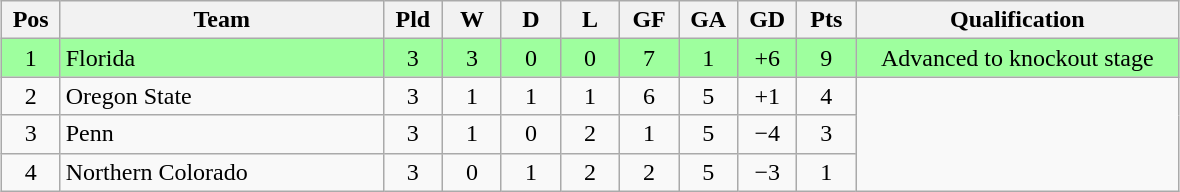<table class="wikitable" style="text-align:center; margin: 1em auto">
<tr>
<th style="width:2em">Pos</th>
<th style="width:13em">Team</th>
<th style="width:2em">Pld</th>
<th style="width:2em">W</th>
<th style="width:2em">D</th>
<th style="width:2em">L</th>
<th style="width:2em">GF</th>
<th style="width:2em">GA</th>
<th style="width:2em">GD</th>
<th style="width:2em">Pts</th>
<th style="width:13em">Qualification</th>
</tr>
<tr bgcolor="#9eff9e">
<td>1</td>
<td style="text-align:left">Florida</td>
<td>3</td>
<td>3</td>
<td>0</td>
<td>0</td>
<td>7</td>
<td>1</td>
<td>+6</td>
<td>9</td>
<td>Advanced to knockout stage</td>
</tr>
<tr>
<td>2</td>
<td style="text-align:left">Oregon State</td>
<td>3</td>
<td>1</td>
<td>1</td>
<td>1</td>
<td>6</td>
<td>5</td>
<td>+1</td>
<td>4</td>
<td rowspan="3"></td>
</tr>
<tr>
<td>3</td>
<td style="text-align:left">Penn</td>
<td>3</td>
<td>1</td>
<td>0</td>
<td>2</td>
<td>1</td>
<td>5</td>
<td>−4</td>
<td>3</td>
</tr>
<tr>
<td>4</td>
<td style="text-align:left">Northern Colorado</td>
<td>3</td>
<td>0</td>
<td>1</td>
<td>2</td>
<td>2</td>
<td>5</td>
<td>−3</td>
<td>1</td>
</tr>
</table>
